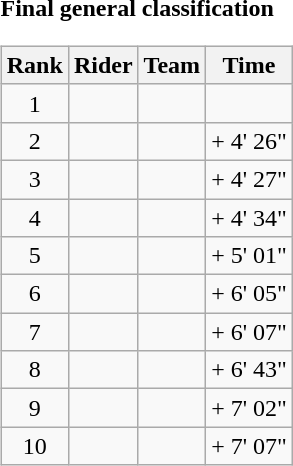<table>
<tr>
<td><strong>Final general classification</strong><br><table class="wikitable">
<tr>
<th scope="col">Rank</th>
<th scope="col">Rider</th>
<th scope="col">Team</th>
<th scope="col">Time</th>
</tr>
<tr>
<td style="text-align:center;">1</td>
<td></td>
<td></td>
<td style="text-align:right;"></td>
</tr>
<tr>
<td style="text-align:center;">2</td>
<td></td>
<td></td>
<td style="text-align:right;">+ 4' 26"</td>
</tr>
<tr>
<td style="text-align:center;">3</td>
<td></td>
<td></td>
<td style="text-align:right;">+ 4' 27"</td>
</tr>
<tr>
<td style="text-align:center;">4</td>
<td></td>
<td></td>
<td style="text-align:right;">+ 4' 34"</td>
</tr>
<tr>
<td style="text-align:center;">5</td>
<td></td>
<td></td>
<td style="text-align:right;">+ 5' 01"</td>
</tr>
<tr>
<td style="text-align:center;">6</td>
<td></td>
<td></td>
<td style="text-align:right;">+ 6' 05"</td>
</tr>
<tr>
<td style="text-align:center;">7</td>
<td></td>
<td></td>
<td style="text-align:right;">+ 6' 07"</td>
</tr>
<tr>
<td style="text-align:center;">8</td>
<td></td>
<td></td>
<td style="text-align:right;">+ 6' 43"</td>
</tr>
<tr>
<td style="text-align:center;">9</td>
<td></td>
<td></td>
<td style="text-align:right;">+ 7' 02"</td>
</tr>
<tr>
<td style="text-align:center;">10</td>
<td></td>
<td></td>
<td style="text-align:right;">+ 7' 07"</td>
</tr>
</table>
</td>
</tr>
</table>
